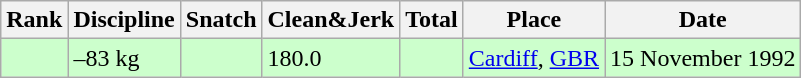<table class="wikitable">
<tr>
<th>Rank</th>
<th>Discipline</th>
<th>Snatch</th>
<th>Clean&Jerk</th>
<th>Total</th>
<th>Place</th>
<th>Date</th>
</tr>
<tr bgcolor=#CCFFCC>
<td></td>
<td>–83 kg</td>
<td></td>
<td>180.0</td>
<td></td>
<td><a href='#'>Cardiff</a>, <a href='#'>GBR</a></td>
<td>15 November 1992</td>
</tr>
</table>
